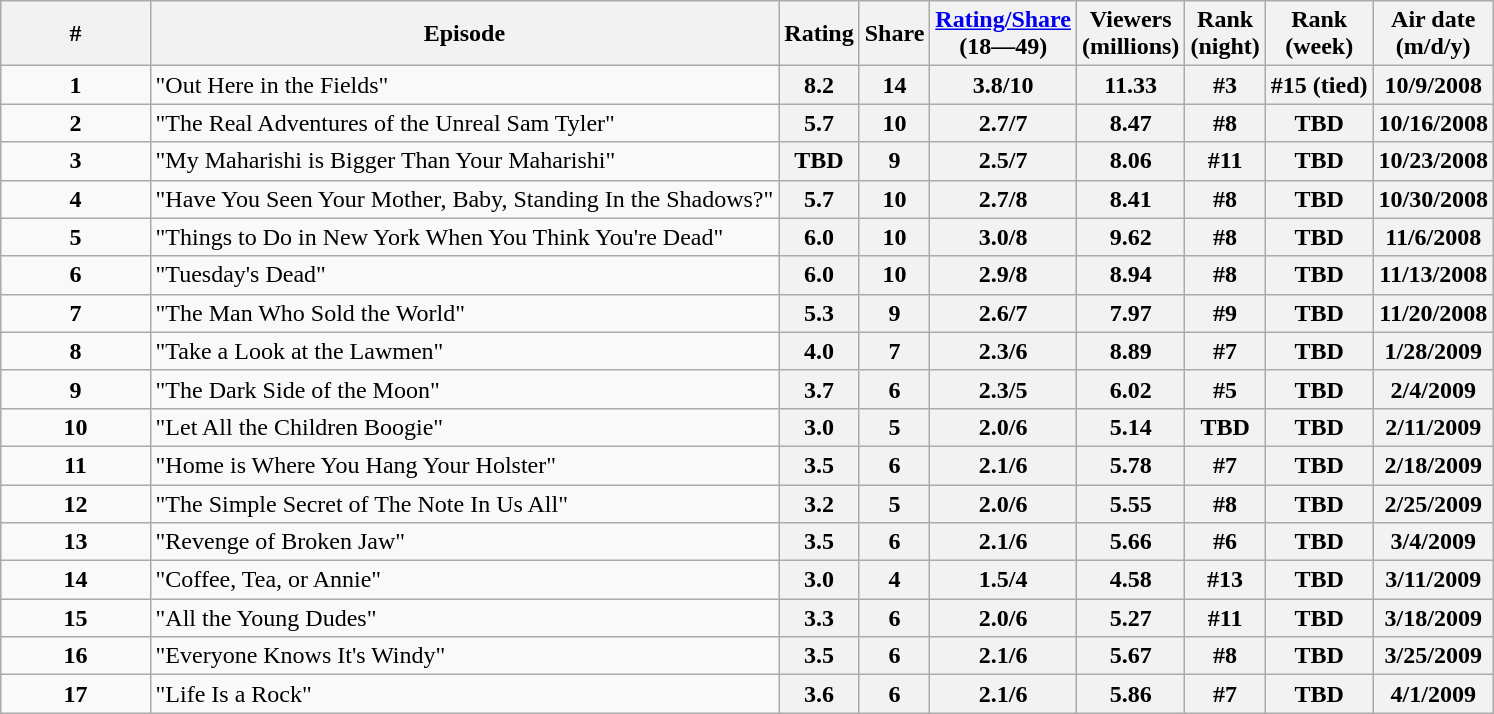<table Class="wikitable sortable">
<tr>
<th width=10%>#</th>
<th>Episode</th>
<th>Rating</th>
<th>Share</th>
<th><a href='#'>Rating/Share</a><br>(18—49)</th>
<th>Viewers<br>(millions)</th>
<th>Rank<br>(night)</th>
<th>Rank<br>(week)</th>
<th>Air date<br>(m/d/y)</th>
</tr>
<tr>
<td style="text-align:center"><strong>1</strong></td>
<td>"Out Here in the Fields"</td>
<th style="text-align:center">8.2</th>
<th style="text-align:center">14</th>
<th style="text-align:center">3.8/10</th>
<th style="text-align:center">11.33</th>
<th style="text-align:center">#3</th>
<th style="text-align:center">#15 (tied)</th>
<th style="text-align:center">10/9/2008</th>
</tr>
<tr>
<td style="text-align:center"><strong>2</strong></td>
<td>"The Real Adventures of the Unreal Sam Tyler"</td>
<th style="text-align:center">5.7</th>
<th style="text-align:center">10</th>
<th style="text-align:center">2.7/7</th>
<th style="text-align:center">8.47</th>
<th style="text-align:center">#8</th>
<th style="text-align:center">TBD</th>
<th style="text-align:center">10/16/2008</th>
</tr>
<tr>
<td style="text-align:center"><strong>3</strong></td>
<td>"My Maharishi is Bigger Than Your Maharishi"</td>
<th style="text-align:center">TBD</th>
<th style="text-align:center">9</th>
<th style="text-align:center">2.5/7</th>
<th style="text-align:center">8.06</th>
<th style="text-align:center">#11</th>
<th style="text-align:center">TBD</th>
<th style="text-align:center">10/23/2008</th>
</tr>
<tr>
<td style="text-align:center"><strong>4</strong></td>
<td>"Have You Seen Your Mother, Baby, Standing In the Shadows?"</td>
<th style="text-align:center">5.7</th>
<th style="text-align:center">10</th>
<th style="text-align:center">2.7/8</th>
<th style="text-align:center">8.41</th>
<th style="text-align:center">#8</th>
<th style="text-align:center">TBD</th>
<th style="text-align:center">10/30/2008</th>
</tr>
<tr>
<td style="text-align:center"><strong>5</strong></td>
<td>"Things to Do in New York When You Think You're Dead"</td>
<th style="text-align:center">6.0</th>
<th style="text-align:center">10</th>
<th style="text-align:center">3.0/8</th>
<th style="text-align:center">9.62</th>
<th style="text-align:center">#8</th>
<th style="text-align:center">TBD</th>
<th style="text-align:center">11/6/2008</th>
</tr>
<tr>
<td style="text-align:center"><strong>6</strong></td>
<td>"Tuesday's Dead"</td>
<th style="text-align:center">6.0</th>
<th style="text-align:center">10</th>
<th style="text-align:center">2.9/8</th>
<th style="text-align:center">8.94</th>
<th style="text-align:center">#8</th>
<th style="text-align:center">TBD</th>
<th style="text-align:center">11/13/2008</th>
</tr>
<tr>
<td style="text-align:center"><strong>7</strong></td>
<td>"The Man Who Sold the World"</td>
<th style="text-align:center">5.3</th>
<th style="text-align:center">9</th>
<th style="text-align:center">2.6/7</th>
<th style="text-align:center">7.97</th>
<th style="text-align:center">#9</th>
<th style="text-align:center">TBD</th>
<th style="text-align:center">11/20/2008</th>
</tr>
<tr>
<td style="text-align:center"><strong>8</strong></td>
<td>"Take a Look at the Lawmen"</td>
<th style="text-align:center">4.0</th>
<th style="text-align:center">7</th>
<th style="text-align:center">2.3/6</th>
<th style="text-align:center">8.89</th>
<th style="text-align:center">#7</th>
<th style="text-align:center">TBD</th>
<th style="text-align:center">1/28/2009</th>
</tr>
<tr>
<td style="text-align:center"><strong>9</strong></td>
<td>"The Dark Side of the Moon"</td>
<th style="text-align:center">3.7</th>
<th style="text-align:center">6</th>
<th style="text-align:center">2.3/5</th>
<th style="text-align:center">6.02</th>
<th style="text-align:center">#5</th>
<th style="text-align:center">TBD</th>
<th style="text-align:center">2/4/2009</th>
</tr>
<tr>
<td style="text-align:center"><strong>10</strong></td>
<td>"Let All the Children Boogie"</td>
<th style="text-align:center">3.0</th>
<th style="text-align:center">5</th>
<th style="text-align:center">2.0/6</th>
<th style="text-align:center">5.14</th>
<th style="text-align:center">TBD</th>
<th style="text-align:center">TBD</th>
<th style="text-align:center">2/11/2009</th>
</tr>
<tr>
<td style="text-align:center"><strong>11</strong></td>
<td>"Home is Where You Hang Your Holster"</td>
<th style="text-align:center">3.5</th>
<th style="text-align:center">6</th>
<th style="text-align:center">2.1/6</th>
<th style="text-align:center">5.78</th>
<th style="text-align:center">#7</th>
<th style="text-align:center">TBD</th>
<th style="text-align:center">2/18/2009</th>
</tr>
<tr>
<td style="text-align:center"><strong>12</strong></td>
<td>"The Simple Secret of The Note In Us All"</td>
<th style="text-align:center">3.2</th>
<th style="text-align:center">5</th>
<th style="text-align:center">2.0/6</th>
<th style="text-align:center">5.55</th>
<th style="text-align:center">#8</th>
<th style="text-align:center">TBD</th>
<th style="text-align:center">2/25/2009</th>
</tr>
<tr>
<td style="text-align:center"><strong>13</strong></td>
<td>"Revenge of Broken Jaw"</td>
<th style="text-align:center">3.5</th>
<th style="text-align:center">6</th>
<th style="text-align:center">2.1/6</th>
<th style="text-align:center">5.66</th>
<th style="text-align:center">#6</th>
<th style="text-align:center">TBD</th>
<th style="text-align:center">3/4/2009</th>
</tr>
<tr>
<td style="text-align:center"><strong>14</strong></td>
<td>"Coffee, Tea, or Annie"</td>
<th style="text-align:center">3.0</th>
<th style="text-align:center">4</th>
<th style="text-align:center">1.5/4</th>
<th style="text-align:center">4.58</th>
<th style="text-align:center">#13</th>
<th style="text-align:center">TBD</th>
<th style="text-align:center">3/11/2009</th>
</tr>
<tr>
<td style="text-align:center"><strong>15</strong></td>
<td>"All the Young Dudes"</td>
<th style="text-align:center">3.3</th>
<th style="text-align:center">6</th>
<th style="text-align:center">2.0/6</th>
<th style="text-align:center">5.27</th>
<th style="text-align:center">#11</th>
<th style="text-align:center">TBD</th>
<th style="text-align:center">3/18/2009</th>
</tr>
<tr>
<td style="text-align:center"><strong>16</strong></td>
<td>"Everyone Knows It's Windy"</td>
<th style="text-align:center">3.5</th>
<th style="text-align:center">6</th>
<th style="text-align:center">2.1/6</th>
<th style="text-align:center">5.67</th>
<th style="text-align:center">#8</th>
<th style="text-align:center">TBD</th>
<th style="text-align:center">3/25/2009</th>
</tr>
<tr>
<td style="text-align:center"><strong>17</strong></td>
<td>"Life Is a Rock"</td>
<th style="text-align:center">3.6</th>
<th style="text-align:center">6</th>
<th style="text-align:center">2.1/6</th>
<th style="text-align:center">5.86</th>
<th style="text-align:center">#7</th>
<th style="text-align:center">TBD</th>
<th style="text-align:center">4/1/2009</th>
</tr>
</table>
